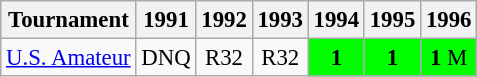<table class="wikitable" style="font-size:95%;">
<tr>
<th>Tournament</th>
<th>1991</th>
<th>1992</th>
<th>1993</th>
<th>1994</th>
<th>1995</th>
<th>1996</th>
</tr>
<tr>
<td><a href='#'>U.S. Amateur</a></td>
<td align="center">DNQ</td>
<td align="center">R32</td>
<td align="center">R32</td>
<td align="center" style="background:lime;"><strong>1</strong></td>
<td align="center" style="background:lime;"><strong>1</strong></td>
<td align="center" style="background:lime;"><strong>1</strong> <span>M</span></td>
</tr>
</table>
